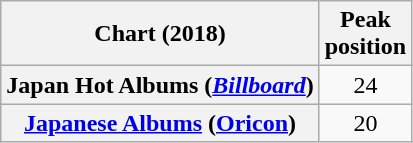<table class="wikitable sortable plainrowheaders" style="text-align:center">
<tr>
<th scope="col">Chart (2018)</th>
<th scope="col">Peak<br>position</th>
</tr>
<tr>
<th scope="row">Japan Hot Albums (<em><a href='#'>Billboard</a></em>)</th>
<td>24</td>
</tr>
<tr>
<th scope="row"><a href='#'>Japanese Albums</a> (<a href='#'>Oricon</a>)</th>
<td>20</td>
</tr>
</table>
